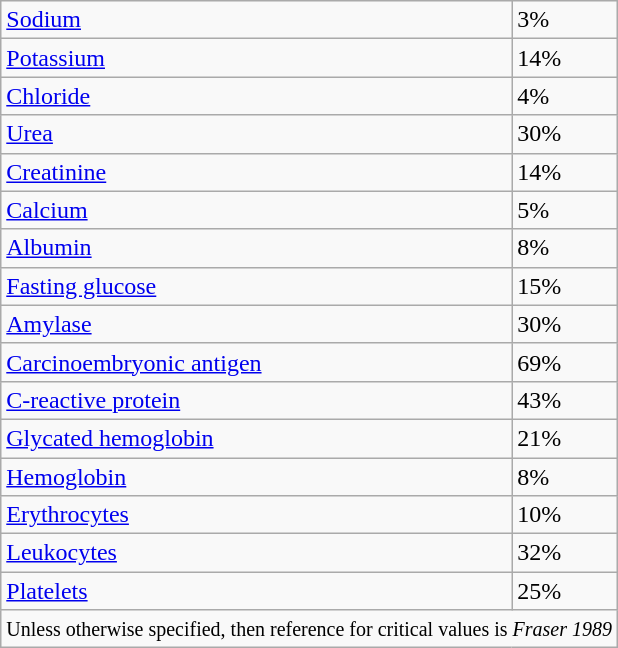<table class="wikitable">
<tr>
<td><a href='#'>Sodium</a></td>
<td>3%</td>
</tr>
<tr>
<td><a href='#'>Potassium</a></td>
<td>14%</td>
</tr>
<tr>
<td><a href='#'>Chloride</a></td>
<td>4%</td>
</tr>
<tr>
<td><a href='#'>Urea</a></td>
<td>30%</td>
</tr>
<tr>
<td><a href='#'>Creatinine</a></td>
<td>14%</td>
</tr>
<tr>
<td><a href='#'>Calcium</a></td>
<td>5%</td>
</tr>
<tr>
<td><a href='#'>Albumin</a></td>
<td>8%</td>
</tr>
<tr>
<td><a href='#'>Fasting glucose</a></td>
<td>15%</td>
</tr>
<tr>
<td><a href='#'>Amylase</a></td>
<td>30%</td>
</tr>
<tr>
<td><a href='#'>Carcinoembryonic antigen</a></td>
<td>69%</td>
</tr>
<tr>
<td><a href='#'>C-reactive protein</a></td>
<td>43%</td>
</tr>
<tr>
<td><a href='#'>Glycated hemoglobin</a></td>
<td>21%</td>
</tr>
<tr>
<td><a href='#'>Hemoglobin</a></td>
<td>8%</td>
</tr>
<tr>
<td><a href='#'>Erythrocytes</a></td>
<td>10%</td>
</tr>
<tr>
<td><a href='#'>Leukocytes</a></td>
<td>32%</td>
</tr>
<tr>
<td><a href='#'>Platelets</a></td>
<td>25%</td>
</tr>
<tr>
<td colspan=2><small>Unless otherwise specified, then reference for critical values is <em>Fraser 1989</em></small></td>
</tr>
</table>
